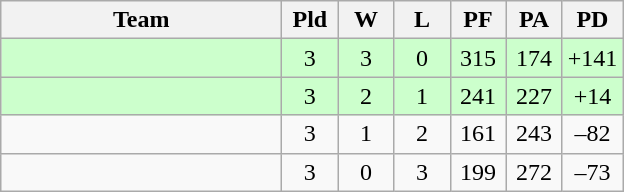<table class="wikitable" style="text-align:center;">
<tr>
<th width=180>Team</th>
<th width=30>Pld</th>
<th width=30>W</th>
<th width=30>L</th>
<th width=30>PF</th>
<th width=30>PA</th>
<th width=30>PD</th>
</tr>
<tr bgcolor=#ccffcc>
<td align=left></td>
<td>3</td>
<td>3</td>
<td>0</td>
<td>315</td>
<td>174</td>
<td>+141</td>
</tr>
<tr bgcolor=#ccffcc>
<td align=left></td>
<td>3</td>
<td>2</td>
<td>1</td>
<td>241</td>
<td>227</td>
<td>+14</td>
</tr>
<tr>
<td align=left></td>
<td>3</td>
<td>1</td>
<td>2</td>
<td>161</td>
<td>243</td>
<td>–82</td>
</tr>
<tr>
<td align=left></td>
<td>3</td>
<td>0</td>
<td>3</td>
<td>199</td>
<td>272</td>
<td>–73</td>
</tr>
</table>
